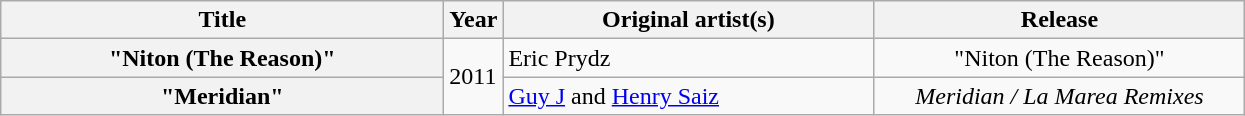<table class="wikitable plainrowheaders">
<tr>
<th style="width:18em;">Title</th>
<th>Year</th>
<th style="width:15em;">Original artist(s)</th>
<th style="width:15em;">Release</th>
</tr>
<tr>
<th scope="row">"Niton (The Reason)"</th>
<td rowspan="2">2011</td>
<td>Eric Prydz</td>
<td style="text-align:center;">"Niton (The Reason)"</td>
</tr>
<tr>
<th scope="row">"Meridian"</th>
<td><a href='#'>Guy J</a> and <a href='#'>Henry Saiz</a></td>
<td style="text-align:center;"><em>Meridian / La Marea Remixes</em></td>
</tr>
</table>
